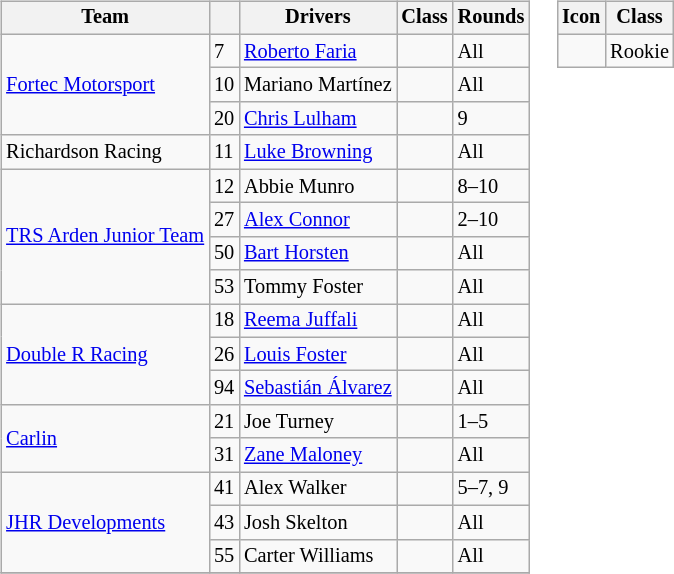<table>
<tr>
<td><br><table class="wikitable" style="font-size: 85%;">
<tr>
<th>Team</th>
<th></th>
<th>Drivers</th>
<th>Class</th>
<th>Rounds</th>
</tr>
<tr>
<td rowspan=3><a href='#'>Fortec Motorsport</a></td>
<td>7</td>
<td> <a href='#'>Roberto Faria</a></td>
<td style="text-align:center"></td>
<td>All</td>
</tr>
<tr>
<td>10</td>
<td> Mariano Martínez</td>
<td></td>
<td>All</td>
</tr>
<tr>
<td>20</td>
<td> <a href='#'>Chris Lulham</a></td>
<td style="text-align:center"></td>
<td>9</td>
</tr>
<tr>
<td>Richardson Racing</td>
<td>11</td>
<td> <a href='#'>Luke Browning</a></td>
<td></td>
<td>All</td>
</tr>
<tr>
<td rowspan=4><a href='#'>TRS Arden Junior Team</a></td>
<td>12</td>
<td> Abbie Munro</td>
<td></td>
<td>8–10</td>
</tr>
<tr>
<td>27</td>
<td> <a href='#'>Alex Connor</a></td>
<td style="text-align:center"></td>
<td>2–10</td>
</tr>
<tr>
<td>50</td>
<td> <a href='#'>Bart Horsten</a></td>
<td></td>
<td>All</td>
</tr>
<tr>
<td>53</td>
<td> Tommy Foster</td>
<td></td>
<td>All</td>
</tr>
<tr>
<td rowspan=3><a href='#'>Double R Racing</a></td>
<td>18</td>
<td> <a href='#'>Reema Juffali</a></td>
<td></td>
<td>All</td>
</tr>
<tr>
<td>26</td>
<td> <a href='#'>Louis Foster</a></td>
<td></td>
<td>All</td>
</tr>
<tr>
<td>94</td>
<td nowrap> <a href='#'>Sebastián Álvarez</a></td>
<td></td>
<td>All</td>
</tr>
<tr>
<td rowspan=2><a href='#'>Carlin</a></td>
<td>21</td>
<td> Joe Turney</td>
<td style="text-align:center"></td>
<td>1–5</td>
</tr>
<tr>
<td>31</td>
<td> <a href='#'>Zane Maloney</a></td>
<td style="text-align:center"></td>
<td>All</td>
</tr>
<tr>
<td rowspan=3><a href='#'>JHR Developments</a></td>
<td>41</td>
<td> Alex Walker</td>
<td style="text-align:center"></td>
<td>5–7, 9</td>
</tr>
<tr>
<td>43</td>
<td> Josh Skelton</td>
<td></td>
<td>All</td>
</tr>
<tr>
<td>55</td>
<td> Carter Williams</td>
<td></td>
<td>All</td>
</tr>
<tr>
</tr>
</table>
</td>
<td valign="top"><br><table class="wikitable" style="font-size: 85%;">
<tr>
<th>Icon</th>
<th>Class</th>
</tr>
<tr>
<td style="text-align:center"></td>
<td>Rookie</td>
</tr>
</table>
</td>
</tr>
</table>
